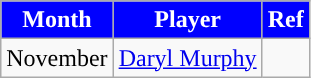<table class="wikitable" style="text-align:center">
<tr>
<th style="background:blue; color:white; width=0%">Month</th>
<th style="background:blue; color:white; width=0%">Player</th>
<th style="background:blue; color:white; width=0%">Ref</th>
</tr>
<tr>
<td>November</td>
<td> <a href='#'>Daryl Murphy</a></td>
<td></td>
</tr>
</table>
